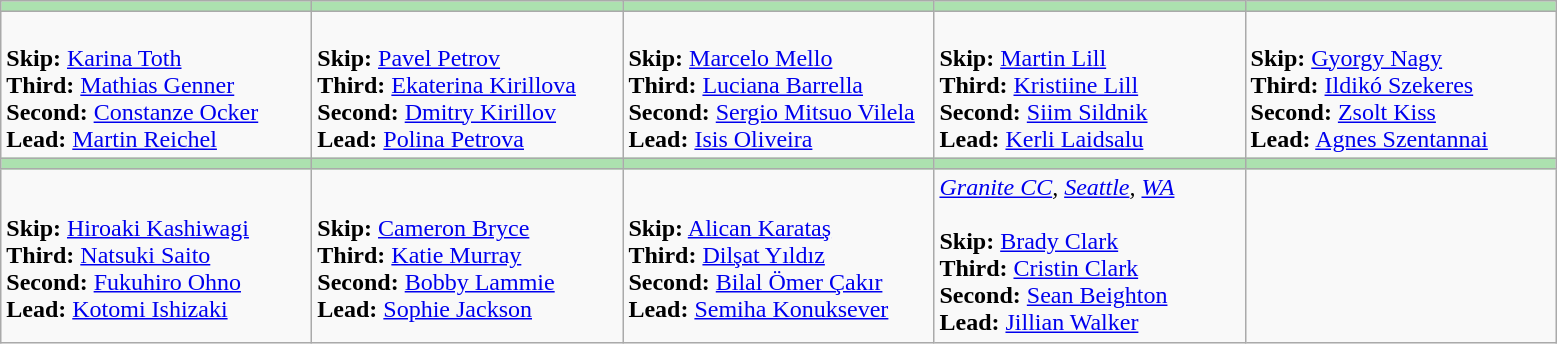<table class="wikitable">
<tr>
<th style="background: #ACE1AF;" width=200></th>
<th style="background: #ACE1AF;" width=200></th>
<th style="background: #ACE1AF;" width=200></th>
<th style="background: #ACE1AF;" width=200></th>
<th style="background: #ACE1AF;" width=200></th>
</tr>
<tr>
<td><br><strong>Skip:</strong> <a href='#'>Karina Toth</a><br>
<strong>Third:</strong> <a href='#'>Mathias Genner</a><br>
<strong>Second:</strong> <a href='#'>Constanze Ocker</a><br>
<strong>Lead:</strong> <a href='#'>Martin Reichel</a><br></td>
<td><br><strong>Skip:</strong> <a href='#'>Pavel Petrov</a><br>
<strong>Third:</strong> <a href='#'>Ekaterina Kirillova</a><br>
<strong>Second:</strong> <a href='#'>Dmitry Kirillov</a><br>
<strong>Lead:</strong> <a href='#'>Polina Petrova</a></td>
<td><br><strong>Skip:</strong> <a href='#'>Marcelo Mello</a><br>
<strong>Third:</strong> <a href='#'>Luciana Barrella</a><br>
<strong>Second:</strong> <a href='#'>Sergio Mitsuo Vilela</a><br>
<strong>Lead:</strong> <a href='#'>Isis Oliveira</a></td>
<td><br><strong>Skip:</strong> <a href='#'>Martin Lill</a><br>
<strong>Third:</strong> <a href='#'>Kristiine Lill</a><br>
<strong>Second:</strong> <a href='#'>Siim Sildnik</a><br>
<strong>Lead:</strong> <a href='#'>Kerli Laidsalu</a></td>
<td><br><strong>Skip:</strong> <a href='#'>Gyorgy Nagy</a><br>
<strong>Third:</strong> <a href='#'>Ildikó Szekeres</a><br>
<strong>Second:</strong> <a href='#'>Zsolt Kiss</a><br>
<strong>Lead:</strong> <a href='#'>Agnes Szentannai</a></td>
</tr>
<tr>
<th style="background: #ACE1AF;" width=200></th>
<th style="background: #ACE1AF;" width=200></th>
<th style="background: #ACE1AF;" width=200></th>
<th style="background: #ACE1AF;" width=200></th>
<th style="background: #ACE1AF;" width=200></th>
</tr>
<tr>
<td><br><strong>Skip:</strong> <a href='#'>Hiroaki Kashiwagi</a><br>
<strong>Third:</strong> <a href='#'>Natsuki Saito</a><br>
<strong>Second:</strong> <a href='#'>Fukuhiro Ohno</a><br>
<strong>Lead:</strong> <a href='#'>Kotomi Ishizaki</a></td>
<td><br><strong>Skip:</strong> <a href='#'>Cameron Bryce</a><br>
<strong>Third:</strong> <a href='#'>Katie Murray</a><br>
<strong>Second:</strong> <a href='#'>Bobby Lammie</a><br>
<strong>Lead:</strong> <a href='#'>Sophie Jackson</a></td>
<td><br><strong>Skip:</strong> <a href='#'>Alican Karataş</a><br>
<strong>Third:</strong> <a href='#'>Dilşat Yıldız</a><br>
<strong>Second:</strong> <a href='#'>Bilal Ömer Çakır</a><br>
<strong>Lead:</strong> <a href='#'>Semiha Konuksever</a></td>
<td><em><a href='#'>Granite CC</a>, <a href='#'>Seattle</a>, <a href='#'>WA</a></em><br><br><strong>Skip:</strong> <a href='#'>Brady Clark</a><br>
<strong>Third:</strong> <a href='#'>Cristin Clark</a><br>
<strong>Second:</strong> <a href='#'>Sean Beighton</a><br>
<strong>Lead:</strong> <a href='#'>Jillian Walker</a></td>
<td></td>
</tr>
</table>
